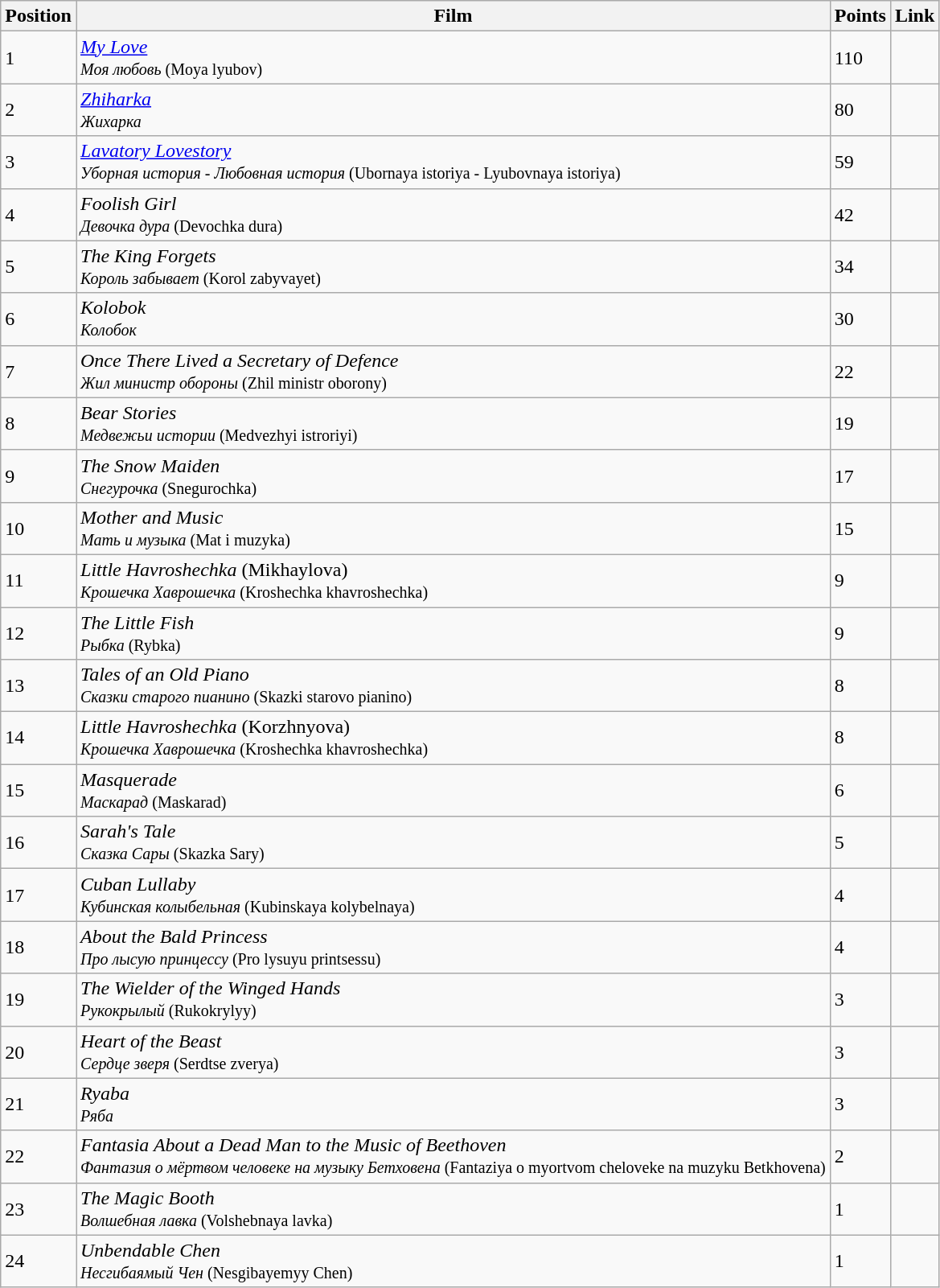<table class="wikitable">
<tr>
<th>Position</th>
<th>Film</th>
<th>Points</th>
<th>Link</th>
</tr>
<tr>
<td>1</td>
<td><em><a href='#'>My Love</a></em><br><small><em>Моя любовь</em> (Moya lyubov)</small></td>
<td>110</td>
<td></td>
</tr>
<tr>
<td>2</td>
<td><em><a href='#'>Zhiharka</a></em><br><small><em>Жихарка</em></small></td>
<td>80</td>
<td></td>
</tr>
<tr>
<td>3</td>
<td><em><a href='#'>Lavatory Lovestory</a></em><br><small><em>Уборная история - Любовная история</em> (Ubornaya istoriya - Lyubovnaya istoriya)</small></td>
<td>59</td>
<td></td>
</tr>
<tr>
<td>4</td>
<td><em>Foolish Girl</em><br><small><em>Девочка дура</em> (Devochka dura)</small></td>
<td>42</td>
<td></td>
</tr>
<tr>
<td>5</td>
<td><em>The King Forgets</em><br><small><em>Король забывает</em> (Korol zabyvayet)</small></td>
<td>34</td>
<td></td>
</tr>
<tr>
<td>6</td>
<td><em>Kolobok</em><br><small><em>Колобок</em></small></td>
<td>30</td>
<td></td>
</tr>
<tr>
<td>7</td>
<td><em>Once There Lived a Secretary of Defence</em><br><small><em>Жил министр обороны</em> (Zhil ministr oborony)</small></td>
<td>22</td>
<td></td>
</tr>
<tr>
<td>8</td>
<td><em>Bear Stories</em><br><small><em>Медвежьи истории</em> (Medvezhyi istroriyi)</small></td>
<td>19</td>
<td></td>
</tr>
<tr>
<td>9</td>
<td><em>The Snow Maiden</em><br><small><em>Снегурочка</em> (Snegurochka)</small></td>
<td>17</td>
<td></td>
</tr>
<tr>
<td>10</td>
<td><em>Mother and Music</em><br><small><em>Мать и музыка</em> (Mat i muzyka)</small></td>
<td>15</td>
<td></td>
</tr>
<tr>
<td>11</td>
<td><em>Little Havroshechka</em> (Mikhaylova)<br><small><em>Крошечка Хаврошечка</em> (Kroshechka khavroshechka)</small></td>
<td>9</td>
<td></td>
</tr>
<tr>
<td>12</td>
<td><em>The Little Fish</em><br><small><em>Рыбка</em> (Rybka)</small></td>
<td>9</td>
<td></td>
</tr>
<tr>
<td>13</td>
<td><em>Tales of an Old Piano</em><br><small><em>Сказки старого пианино</em> (Skazki starovo pianino)</small></td>
<td>8</td>
<td></td>
</tr>
<tr>
<td>14</td>
<td><em>Little Havroshechka</em> (Korzhnyova)<br><small><em>Крошечка Хаврошечка</em> (Kroshechka khavroshechka)</small></td>
<td>8</td>
<td></td>
</tr>
<tr>
<td>15</td>
<td><em>Masquerade</em><br><small><em>Маскарад</em> (Maskarad)</small></td>
<td>6</td>
<td></td>
</tr>
<tr>
<td>16</td>
<td><em>Sarah's Tale</em><br><small><em>Сказка Сары</em> (Skazka Sary)</small></td>
<td>5</td>
<td></td>
</tr>
<tr>
<td>17</td>
<td><em>Cuban Lullaby</em><br><small><em>Кубинская колыбельная</em> (Kubinskaya kolybelnaya)</small></td>
<td>4</td>
<td></td>
</tr>
<tr>
<td>18</td>
<td><em>About the Bald Princess</em><br><small><em>Про лысую принцессу</em> (Pro lysuyu printsessu)</small></td>
<td>4</td>
<td></td>
</tr>
<tr>
<td>19</td>
<td><em>The Wielder of the Winged Hands</em><br><small><em>Рукокрылый</em> (Rukokrylyy)</small></td>
<td>3</td>
<td></td>
</tr>
<tr>
<td>20</td>
<td><em>Heart of the Beast</em><br><small><em>Сердце зверя</em> (Serdtse zverya)</small></td>
<td>3</td>
<td></td>
</tr>
<tr>
<td>21</td>
<td><em>Ryaba</em><br><small><em>Ряба</em></small></td>
<td>3</td>
<td></td>
</tr>
<tr>
<td>22</td>
<td><em>Fantasia About a Dead Man to the Music of Beethoven</em><br><small><em>Фантазия о мёртвом человеке на музыку Бетховена</em> (Fantaziya o myortvom cheloveke na muzyku Betkhovena)</small></td>
<td>2</td>
<td></td>
</tr>
<tr>
<td>23</td>
<td><em>The Magic Booth</em><br><small><em>Волшебная лавка</em> (Volshebnaya lavka)</small></td>
<td>1</td>
<td></td>
</tr>
<tr>
<td>24</td>
<td><em>Unbendable Chen</em><br><small><em>Несгибаямый Чен</em> (Nesgibayemyy Chen)</small></td>
<td>1</td>
<td></td>
</tr>
</table>
